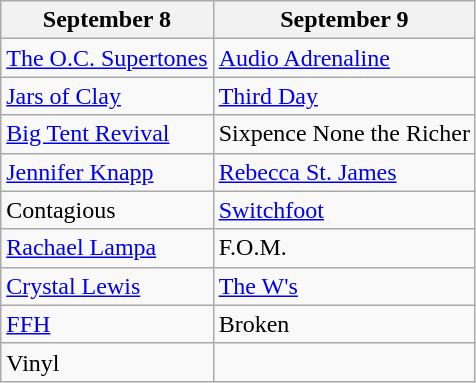<table class="wikitable">
<tr>
<th>September 8</th>
<th>September 9</th>
</tr>
<tr>
<td><a href='#'>The O.C. Supertones</a></td>
<td><a href='#'>Audio Adrenaline</a></td>
</tr>
<tr>
<td><a href='#'>Jars of Clay</a></td>
<td><a href='#'>Third Day</a></td>
</tr>
<tr>
<td><a href='#'>Big Tent Revival</a></td>
<td>Sixpence None the Richer</td>
</tr>
<tr>
<td><a href='#'>Jennifer Knapp</a></td>
<td><a href='#'>Rebecca St. James</a></td>
</tr>
<tr>
<td>Contagious</td>
<td><a href='#'>Switchfoot</a></td>
</tr>
<tr>
<td><a href='#'>Rachael Lampa</a></td>
<td>F.O.M.</td>
</tr>
<tr>
<td><a href='#'>Crystal Lewis</a></td>
<td><a href='#'>The W's</a></td>
</tr>
<tr>
<td><a href='#'>FFH</a></td>
<td>Broken</td>
</tr>
<tr>
<td>Vinyl</td>
<td></td>
</tr>
</table>
